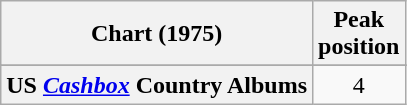<table class="wikitable plainrowheaders" style="text-align:center">
<tr>
<th scope="col">Chart (1975)</th>
<th scope="col">Peak<br>position</th>
</tr>
<tr>
</tr>
<tr>
<th scope="row">US <em><a href='#'>Cashbox</a></em> Country Albums</th>
<td align="center">4</td>
</tr>
</table>
